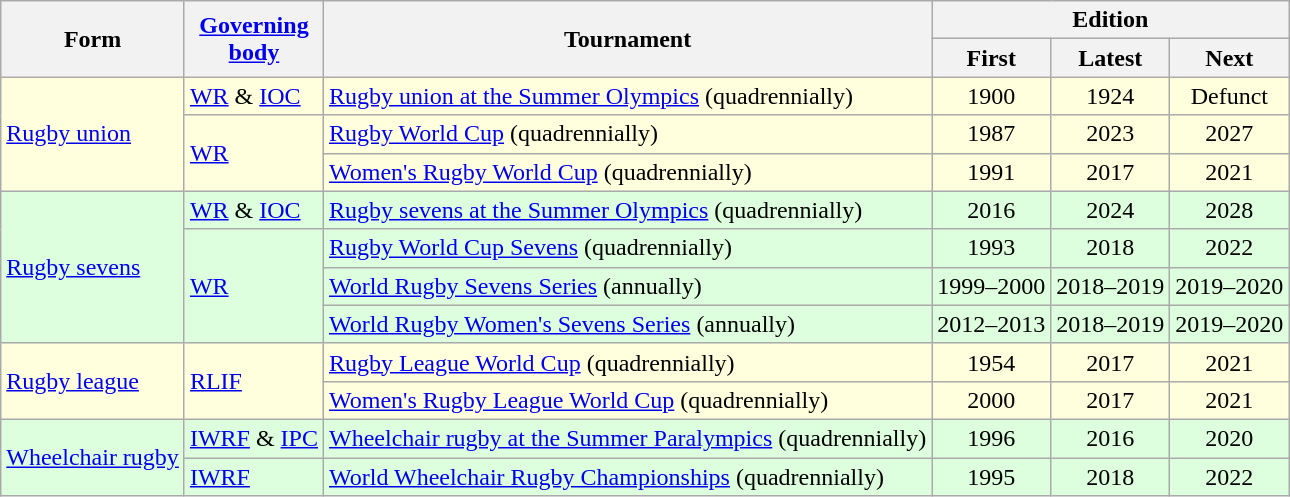<table class="wikitable">
<tr>
<th rowspan="2">Form</th>
<th rowspan="2"><a href='#'>Governing<br>body</a></th>
<th rowspan="2">Tournament</th>
<th colspan="3">Edition</th>
</tr>
<tr>
<th>First</th>
<th>Latest</th>
<th>Next</th>
</tr>
<tr style="background: #ffd;">
<td rowspan="3"><a href='#'>Rugby union</a></td>
<td><a href='#'>WR</a> & <a href='#'>IOC</a></td>
<td><a href='#'>Rugby union at the Summer Olympics</a> (quadrennially)</td>
<td style="text-align:center;">1900</td>
<td style="text-align:center;">1924</td>
<td style="text-align:center;">Defunct</td>
</tr>
<tr style="background: #ffd;">
<td rowspan="2"><a href='#'>WR</a></td>
<td><a href='#'>Rugby World Cup</a> (quadrennially)</td>
<td style="text-align:center;">1987</td>
<td style="text-align:center;">2023</td>
<td style="text-align:center;">2027</td>
</tr>
<tr style="background: #ffd;">
<td><a href='#'>Women's Rugby World Cup</a> (quadrennially)</td>
<td style="text-align:center;">1991</td>
<td style="text-align:center;">2017</td>
<td style="text-align:center;">2021</td>
</tr>
<tr style="background: #dfd;">
<td rowspan="4"><a href='#'>Rugby sevens</a></td>
<td><a href='#'>WR</a> & <a href='#'>IOC</a></td>
<td><a href='#'>Rugby sevens at the Summer Olympics</a> (quadrennially)</td>
<td style="text-align:center;">2016</td>
<td style="text-align:center;">2024</td>
<td style="text-align:center;">2028</td>
</tr>
<tr style="background: #dfd;">
<td rowspan="3"><a href='#'>WR</a></td>
<td><a href='#'>Rugby World Cup Sevens</a> (quadrennially)</td>
<td style="text-align:center;">1993</td>
<td style="text-align:center;">2018</td>
<td style="text-align:center;">2022</td>
</tr>
<tr style="background: #dfd;">
<td><a href='#'>World Rugby Sevens Series</a> (annually)</td>
<td style="text-align:center;">1999–2000</td>
<td style="text-align:center;">2018–2019</td>
<td style="text-align:center;">2019–2020</td>
</tr>
<tr style="background: #dfd;">
<td><a href='#'>World Rugby Women's Sevens Series</a> (annually)</td>
<td style="text-align:center;">2012–2013</td>
<td style="text-align:center;">2018–2019</td>
<td style="text-align:center;">2019–2020</td>
</tr>
<tr style="background: #ffd;">
<td rowspan="2"><a href='#'>Rugby league</a></td>
<td rowspan="2"><a href='#'>RLIF</a></td>
<td><a href='#'>Rugby League World Cup</a> (quadrennially)</td>
<td style="text-align:center;">1954</td>
<td style="text-align:center;">2017</td>
<td style="text-align:center;">2021</td>
</tr>
<tr style="background: #ffd;">
<td><a href='#'>Women's Rugby League World Cup</a> (quadrennially)</td>
<td style="text-align:center;">2000</td>
<td style="text-align:center;">2017</td>
<td style="text-align:center;">2021</td>
</tr>
<tr style="background: #dfd;">
<td rowspan="2"><a href='#'>Wheelchair rugby</a></td>
<td><a href='#'>IWRF</a> & <a href='#'>IPC</a></td>
<td><a href='#'>Wheelchair rugby at the Summer Paralympics</a> (quadrennially)</td>
<td style="text-align:center;">1996</td>
<td style="text-align:center;">2016</td>
<td style="text-align:center;">2020</td>
</tr>
<tr style="background: #dfd;">
<td><a href='#'>IWRF</a></td>
<td><a href='#'>World Wheelchair Rugby Championships</a> (quadrennially)</td>
<td style="text-align:center;">1995</td>
<td style="text-align:center;">2018</td>
<td style="text-align:center;">2022</td>
</tr>
</table>
